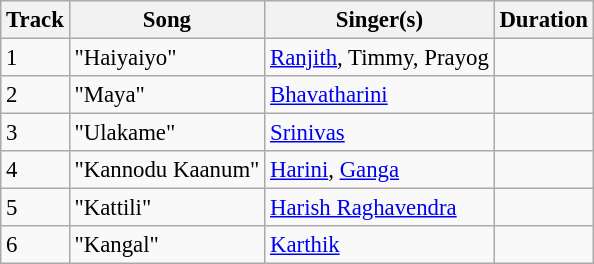<table class="wikitable" style="font-size:95%;">
<tr>
<th>Track</th>
<th>Song</th>
<th>Singer(s)</th>
<th>Duration</th>
</tr>
<tr>
<td>1</td>
<td>"Haiyaiyo"</td>
<td><a href='#'>Ranjith</a>, Timmy, Prayog</td>
<td></td>
</tr>
<tr>
<td>2</td>
<td>"Maya"</td>
<td><a href='#'>Bhavatharini</a></td>
<td></td>
</tr>
<tr>
<td>3</td>
<td>"Ulakame"</td>
<td><a href='#'>Srinivas</a></td>
<td></td>
</tr>
<tr>
<td>4</td>
<td>"Kannodu Kaanum"</td>
<td><a href='#'>Harini</a>, <a href='#'>Ganga</a></td>
<td></td>
</tr>
<tr>
<td>5</td>
<td>"Kattili"</td>
<td><a href='#'>Harish Raghavendra</a></td>
<td></td>
</tr>
<tr>
<td>6</td>
<td>"Kangal"</td>
<td><a href='#'>Karthik</a></td>
<td></td>
</tr>
</table>
